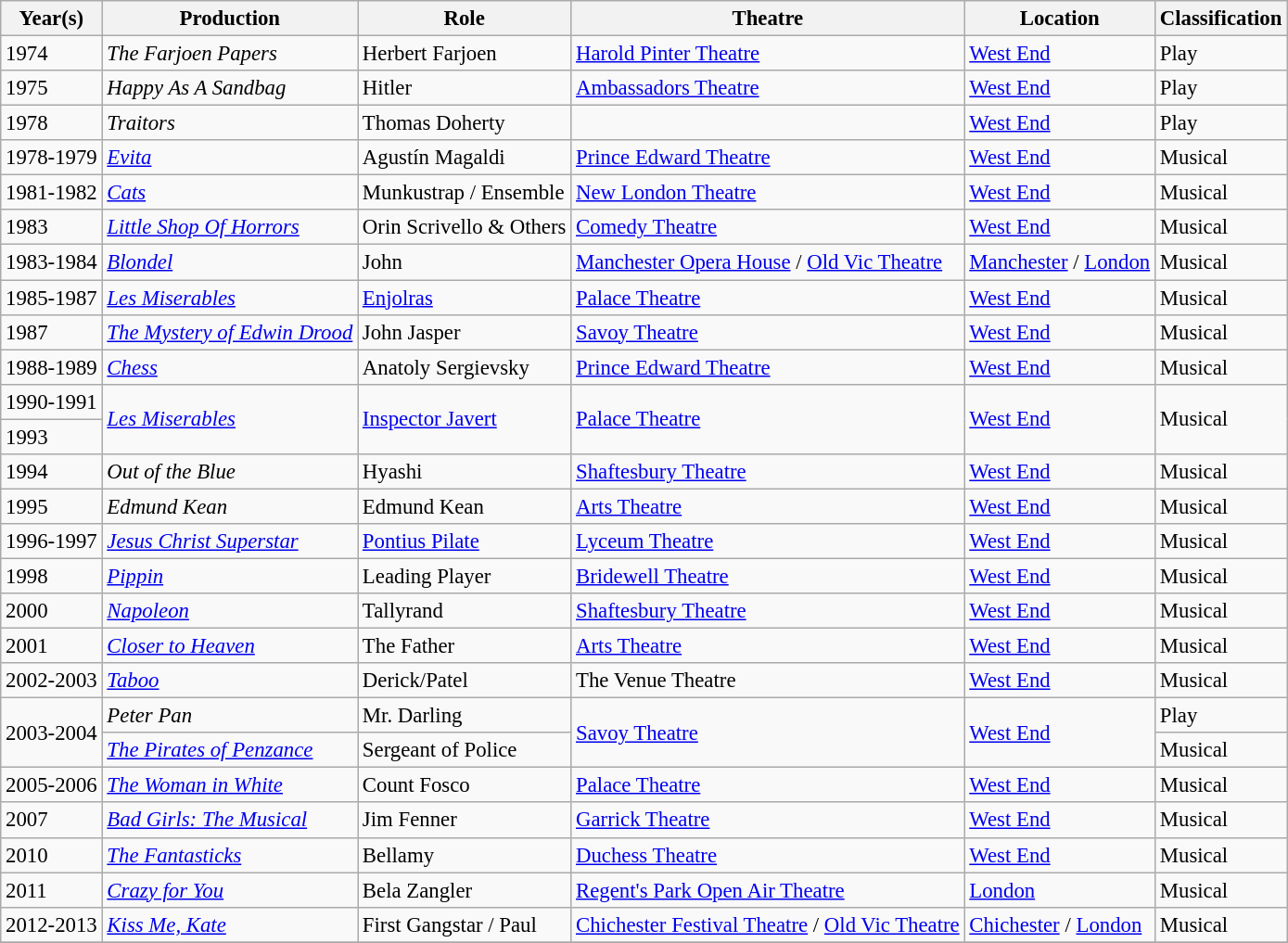<table class="wikitable" style="text-align:left; font-size:95%">
<tr>
<th>Year(s)</th>
<th>Production</th>
<th>Role</th>
<th>Theatre</th>
<th>Location</th>
<th>Classification</th>
</tr>
<tr>
<td>1974</td>
<td><em>The Farjoen Papers</em></td>
<td>Herbert Farjoen</td>
<td><a href='#'>Harold Pinter Theatre</a></td>
<td><a href='#'>West End</a></td>
<td>Play</td>
</tr>
<tr>
<td>1975</td>
<td><em>Happy As A Sandbag</em></td>
<td>Hitler</td>
<td><a href='#'>Ambassadors Theatre</a></td>
<td><a href='#'>West End</a></td>
<td>Play</td>
</tr>
<tr>
<td>1978</td>
<td><em>Traitors</em></td>
<td>Thomas Doherty</td>
<td></td>
<td><a href='#'>West End</a></td>
<td>Play</td>
</tr>
<tr>
<td>1978-1979</td>
<td><em><a href='#'>Evita</a></em></td>
<td>Agustín Magaldi</td>
<td><a href='#'>Prince Edward Theatre</a></td>
<td><a href='#'>West End</a></td>
<td>Musical</td>
</tr>
<tr>
<td>1981-1982</td>
<td><em><a href='#'>Cats</a></em></td>
<td>Munkustrap / Ensemble</td>
<td><a href='#'>New London Theatre</a></td>
<td><a href='#'>West End</a></td>
<td>Musical</td>
</tr>
<tr>
<td>1983</td>
<td><em><a href='#'>Little Shop Of Horrors</a></em></td>
<td>Orin Scrivello & Others</td>
<td><a href='#'>Comedy Theatre</a></td>
<td><a href='#'>West End</a></td>
<td>Musical</td>
</tr>
<tr>
<td>1983-1984</td>
<td><em><a href='#'>Blondel</a></em></td>
<td>John</td>
<td><a href='#'>Manchester Opera House</a> / <a href='#'>Old Vic Theatre</a></td>
<td><a href='#'>Manchester</a> / <a href='#'>London</a></td>
<td>Musical</td>
</tr>
<tr>
<td>1985-1987</td>
<td><em><a href='#'>Les Miserables</a></em></td>
<td><a href='#'>Enjolras</a></td>
<td><a href='#'>Palace Theatre</a></td>
<td><a href='#'>West End</a></td>
<td>Musical</td>
</tr>
<tr>
<td>1987</td>
<td><em><a href='#'>The Mystery of Edwin Drood</a></em></td>
<td>John Jasper</td>
<td><a href='#'>Savoy Theatre</a></td>
<td><a href='#'>West End</a></td>
<td>Musical</td>
</tr>
<tr>
<td>1988-1989</td>
<td><em><a href='#'>Chess</a></em></td>
<td>Anatoly Sergievsky</td>
<td><a href='#'>Prince Edward Theatre</a></td>
<td><a href='#'>West End</a></td>
<td>Musical</td>
</tr>
<tr>
<td>1990-1991</td>
<td rowspan=2><em><a href='#'>Les Miserables</a></em></td>
<td rowspan=2><a href='#'>Inspector Javert</a></td>
<td rowspan=2><a href='#'>Palace Theatre</a></td>
<td rowspan=2><a href='#'>West End</a></td>
<td rowspan=2>Musical</td>
</tr>
<tr>
<td>1993</td>
</tr>
<tr>
<td>1994</td>
<td><em>Out of the Blue</em></td>
<td>Hyashi</td>
<td><a href='#'>Shaftesbury Theatre</a></td>
<td><a href='#'>West End</a></td>
<td>Musical</td>
</tr>
<tr>
<td>1995</td>
<td><em>Edmund Kean</em></td>
<td>Edmund Kean</td>
<td><a href='#'>Arts Theatre</a></td>
<td><a href='#'>West End</a></td>
<td>Musical</td>
</tr>
<tr>
<td>1996-1997</td>
<td><em><a href='#'>Jesus Christ Superstar</a></em></td>
<td><a href='#'>Pontius Pilate</a></td>
<td><a href='#'>Lyceum Theatre</a></td>
<td><a href='#'>West End</a></td>
<td>Musical</td>
</tr>
<tr>
<td>1998</td>
<td><em><a href='#'>Pippin</a></em></td>
<td>Leading Player</td>
<td><a href='#'>Bridewell Theatre</a></td>
<td><a href='#'>West End</a></td>
<td>Musical</td>
</tr>
<tr>
<td>2000</td>
<td><em><a href='#'>Napoleon</a></em></td>
<td>Tallyrand</td>
<td><a href='#'>Shaftesbury Theatre</a></td>
<td><a href='#'>West End</a></td>
<td>Musical</td>
</tr>
<tr>
<td>2001</td>
<td><em><a href='#'>Closer to Heaven</a></em></td>
<td>The Father</td>
<td><a href='#'>Arts Theatre</a></td>
<td><a href='#'>West End</a></td>
<td>Musical</td>
</tr>
<tr>
<td>2002-2003</td>
<td><em><a href='#'>Taboo</a></em></td>
<td>Derick/Patel</td>
<td>The Venue Theatre</td>
<td><a href='#'>West End</a></td>
<td>Musical</td>
</tr>
<tr>
<td rowspan=2>2003-2004</td>
<td><em>Peter Pan</em></td>
<td>Mr. Darling</td>
<td rowspan=2><a href='#'>Savoy Theatre</a></td>
<td rowspan=2><a href='#'>West End</a></td>
<td>Play</td>
</tr>
<tr>
<td><em><a href='#'>The Pirates of Penzance</a></em></td>
<td>Sergeant of Police</td>
<td>Musical</td>
</tr>
<tr>
<td>2005-2006</td>
<td><em><a href='#'>The Woman in White</a></em></td>
<td>Count Fosco</td>
<td><a href='#'>Palace Theatre</a></td>
<td><a href='#'>West End</a></td>
<td>Musical</td>
</tr>
<tr>
<td>2007</td>
<td><em><a href='#'>Bad Girls: The Musical</a></em></td>
<td>Jim Fenner</td>
<td><a href='#'>Garrick Theatre</a></td>
<td><a href='#'>West End</a></td>
<td>Musical</td>
</tr>
<tr>
<td>2010</td>
<td><em><a href='#'>The Fantasticks</a></em></td>
<td>Bellamy</td>
<td><a href='#'>Duchess Theatre</a></td>
<td><a href='#'>West End</a></td>
<td>Musical</td>
</tr>
<tr>
<td>2011</td>
<td><em><a href='#'>Crazy for You</a></em></td>
<td>Bela Zangler</td>
<td><a href='#'>Regent's Park Open Air Theatre</a></td>
<td><a href='#'>London</a></td>
<td>Musical</td>
</tr>
<tr>
<td>2012-2013</td>
<td><em><a href='#'>Kiss Me, Kate</a></em></td>
<td>First Gangstar / Paul</td>
<td><a href='#'>Chichester Festival Theatre</a> / <a href='#'>Old Vic Theatre</a></td>
<td><a href='#'>Chichester</a> / <a href='#'>London</a></td>
<td>Musical</td>
</tr>
<tr>
</tr>
</table>
